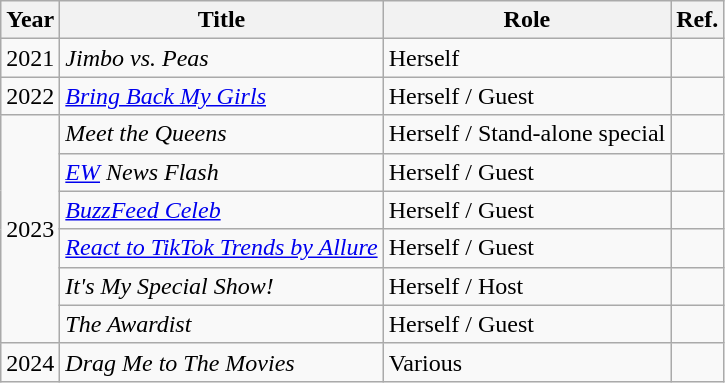<table class="wikitable sortable">
<tr>
<th>Year</th>
<th>Title</th>
<th>Role</th>
<th class="unsortable">Ref.</th>
</tr>
<tr>
<td>2021</td>
<td><em>Jimbo vs. Peas</em></td>
<td>Herself</td>
<td></td>
</tr>
<tr>
<td>2022</td>
<td><em><a href='#'>Bring Back My Girls</a></em></td>
<td>Herself / Guest</td>
<td></td>
</tr>
<tr>
<td rowspan="6">2023</td>
<td><em>Meet the Queens</em></td>
<td>Herself / Stand-alone special</td>
<td></td>
</tr>
<tr>
<td><em><a href='#'>EW</a> News Flash</em></td>
<td>Herself / Guest</td>
<td style="text-align: center;"></td>
</tr>
<tr>
<td><em><a href='#'>BuzzFeed Celeb</a></em></td>
<td>Herself / Guest</td>
<td></td>
</tr>
<tr>
<td><em><a href='#'>React to TikTok Trends by Allure</a></em></td>
<td>Herself / Guest</td>
<td></td>
</tr>
<tr>
<td><em>It's My Special Show!</em></td>
<td>Herself / Host</td>
<td></td>
</tr>
<tr>
<td><em>The Awardist</em></td>
<td>Herself / Guest</td>
<td style="text-align: center;"></td>
</tr>
<tr>
<td>2024</td>
<td><em>Drag Me to The Movies</em></td>
<td>Various</td>
<td></td>
</tr>
</table>
